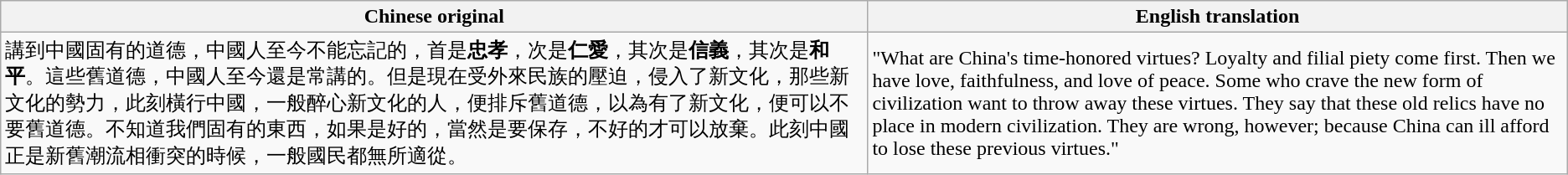<table class="wikitable">
<tr>
<th>Chinese original</th>
<th>English translation</th>
</tr>
<tr>
<td>講到中國固有的道德，中國人至今不能忘記的，首是<strong>忠孝</strong>，次是<strong>仁愛</strong>，其次是<strong>信義</strong>，其次是<strong>和平</strong>。這些舊道德，中國人至今還是常講的。但是現在受外來民族的壓迫，侵入了新文化，那些新文化的勢力，此刻橫行中國，一般醉心新文化的人，便排斥舊道德，以為有了新文化，便可以不要舊道德。不知道我們固有的東西，如果是好的，當然是要保存，不好的才可以放棄。此刻中國正是新舊潮流相衝突的時候，一般國民都無所適從。</td>
<td>"What are China's time-honored virtues? Loyalty and filial piety come first. Then we have love, faithfulness, and love of peace. Some who crave the new form of civilization want to throw away these virtues. They say that these old relics have no place in modern civilization. They are wrong, however; because China can ill afford to lose these previous virtues."</td>
</tr>
</table>
